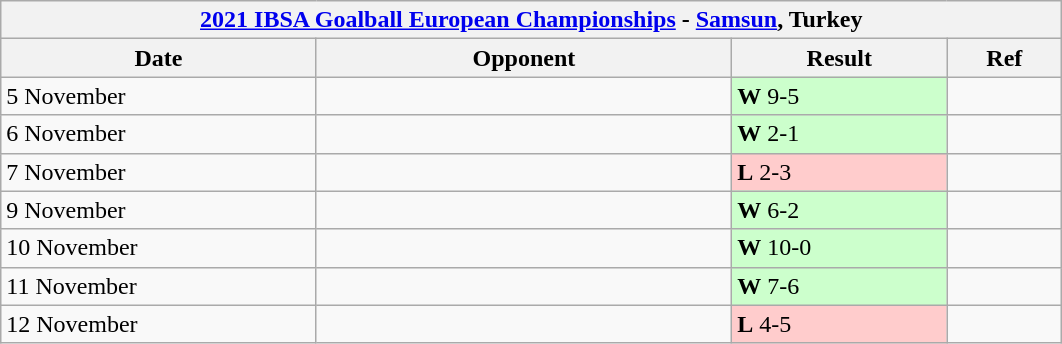<table class="wikitable">
<tr>
<th width=700 colspan=4><a href='#'>2021 IBSA Goalball European Championships</a> - <a href='#'>Samsun</a>, Turkey </th>
</tr>
<tr>
<th width=150>Date</th>
<th width=200>Opponent</th>
<th width=100>Result</th>
<th width=50>Ref</th>
</tr>
<tr>
<td>5 November</td>
<td></td>
<td bgcolor=#cfc><strong>W</strong> 9-5</td>
<td></td>
</tr>
<tr>
<td>6 November</td>
<td></td>
<td bgcolor=#cfc><strong>W</strong> 2-1</td>
<td></td>
</tr>
<tr>
<td>7 November</td>
<td></td>
<td bgcolor=#fcc><strong>L</strong>  2-3</td>
<td></td>
</tr>
<tr>
<td>9 November</td>
<td></td>
<td bgcolor=#cfc><strong>W</strong> 6-2</td>
<td></td>
</tr>
<tr>
<td>10 November</td>
<td></td>
<td bgcolor=#cfc><strong>W</strong> 10-0</td>
<td></td>
</tr>
<tr>
<td>11 November</td>
<td></td>
<td bgcolor=#cfc><strong>W</strong> 7-6</td>
<td></td>
</tr>
<tr>
<td>12 November</td>
<td></td>
<td bgcolor=#fcc><strong>L</strong>  4-5</td>
<td></td>
</tr>
</table>
